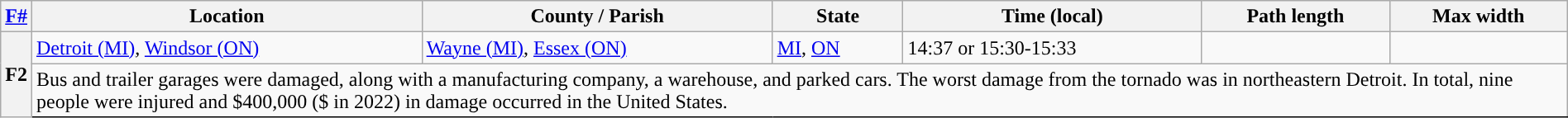<table class="wikitable sortable" style="width:100%;">
<tr>
<th scope="col" align="center"><a href='#'>F#</a><br></th>
<th scope="col" align="center" class="unsortable">Location</th>
<th scope="col" align="center" class="unsortable">County / Parish</th>
<th scope="col" align="center">State</th>
<th scope="col" align="center">Time (local)</th>
<th scope="col" align="center">Path length</th>
<th scope="col" align="center">Max width</th>
</tr>
<tr>
<th scope="row" rowspan="2" style="background-color:#">F2</th>
<td><a href='#'>Detroit (MI)</a>, <a href='#'>Windsor (ON)</a></td>
<td><a href='#'>Wayne (MI)</a>, <a href='#'>Essex (ON)</a></td>
<td><a href='#'>MI</a>, <a href='#'>ON</a></td>
<td>14:37 or 15:30-15:33</td>
<td></td>
<td></td>
</tr>
<tr class="expand-child">
<td colspan="6" style="border-bottom: 1px solid black;">Bus and trailer garages were damaged, along with a manufacturing company, a warehouse, and parked cars. The worst damage from the tornado was in northeastern Detroit. In total, nine people were injured and $400,000  ($ in 2022) in damage occurred in the United States.</td>
</tr>
</table>
